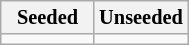<table class="wikitable" style="font-size:85%">
<tr>
<th style="width:50%">Seeded</th>
<th style="width:50%">Unseeded</th>
</tr>
<tr>
<td valign=top></td>
<td valign=top></td>
</tr>
</table>
